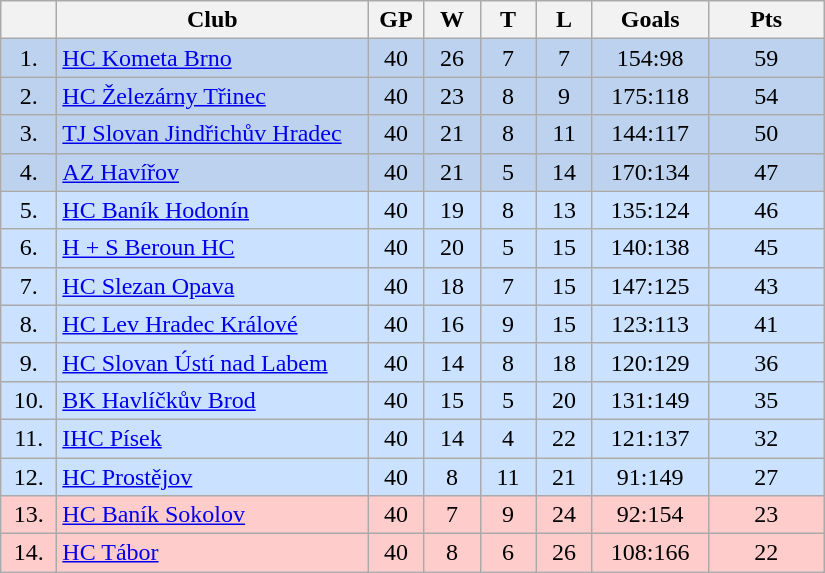<table class="wikitable">
<tr>
<th width="30"></th>
<th width="200">Club</th>
<th width="30">GP</th>
<th width="30">W</th>
<th width="30">T</th>
<th width="30">L</th>
<th width="70">Goals</th>
<th width="70">Pts</th>
</tr>
<tr bgcolor="#BCD2EE" align="center">
<td>1.</td>
<td align="left"><a href='#'>HC Kometa Brno</a></td>
<td>40</td>
<td>26</td>
<td>7</td>
<td>7</td>
<td>154:98</td>
<td>59</td>
</tr>
<tr bgcolor="#BCD2EE" align="center">
<td>2.</td>
<td align="left"><a href='#'>HC Železárny Třinec</a></td>
<td>40</td>
<td>23</td>
<td>8</td>
<td>9</td>
<td>175:118</td>
<td>54</td>
</tr>
<tr bgcolor="#BCD2EE" align="center">
<td>3.</td>
<td align="left"><a href='#'>TJ Slovan Jindřichův Hradec</a></td>
<td>40</td>
<td>21</td>
<td>8</td>
<td>11</td>
<td>144:117</td>
<td>50</td>
</tr>
<tr bgcolor="#BCD2EE" align="center">
<td>4.</td>
<td align="left"><a href='#'>AZ Havířov</a></td>
<td>40</td>
<td>21</td>
<td>5</td>
<td>14</td>
<td>170:134</td>
<td>47</td>
</tr>
<tr bgcolor="#CAE1FF" align="center">
<td>5.</td>
<td align="left"><a href='#'>HC Baník Hodonín</a></td>
<td>40</td>
<td>19</td>
<td>8</td>
<td>13</td>
<td>135:124</td>
<td>46</td>
</tr>
<tr bgcolor="#CAE1FF" align="center">
<td>6.</td>
<td align="left"><a href='#'>H + S Beroun HC</a></td>
<td>40</td>
<td>20</td>
<td>5</td>
<td>15</td>
<td>140:138</td>
<td>45</td>
</tr>
<tr bgcolor="#CAE1FF" align="center">
<td>7.</td>
<td align="left"><a href='#'>HC Slezan Opava</a></td>
<td>40</td>
<td>18</td>
<td>7</td>
<td>15</td>
<td>147:125</td>
<td>43</td>
</tr>
<tr bgcolor="#CAE1FF" align="center">
<td>8.</td>
<td align="left"><a href='#'>HC Lev Hradec Králové</a></td>
<td>40</td>
<td>16</td>
<td>9</td>
<td>15</td>
<td>123:113</td>
<td>41</td>
</tr>
<tr bgcolor="#CAE1FF" align="center">
<td>9.</td>
<td align="left"><a href='#'>HC Slovan Ústí nad Labem</a></td>
<td>40</td>
<td>14</td>
<td>8</td>
<td>18</td>
<td>120:129</td>
<td>36</td>
</tr>
<tr bgcolor="#CAE1FF" align="center">
<td>10.</td>
<td align="left"><a href='#'>BK Havlíčkův Brod</a></td>
<td>40</td>
<td>15</td>
<td>5</td>
<td>20</td>
<td>131:149</td>
<td>35</td>
</tr>
<tr bgcolor="#CAE1FF" align="center">
<td>11.</td>
<td align="left"><a href='#'>IHC Písek</a></td>
<td>40</td>
<td>14</td>
<td>4</td>
<td>22</td>
<td>121:137</td>
<td>32</td>
</tr>
<tr bgcolor="#CAE1FF" align="center">
<td>12.</td>
<td align="left"><a href='#'>HC Prostějov</a></td>
<td>40</td>
<td>8</td>
<td>11</td>
<td>21</td>
<td>91:149</td>
<td>27</td>
</tr>
<tr bgcolor="#ffcccc" align="center">
<td>13.</td>
<td align="left"><a href='#'>HC Baník Sokolov</a></td>
<td>40</td>
<td>7</td>
<td>9</td>
<td>24</td>
<td>92:154</td>
<td>23</td>
</tr>
<tr bgcolor="#ffcccc" align="center">
<td>14.</td>
<td align="left"><a href='#'>HC Tábor</a></td>
<td>40</td>
<td>8</td>
<td>6</td>
<td>26</td>
<td>108:166</td>
<td>22</td>
</tr>
</table>
